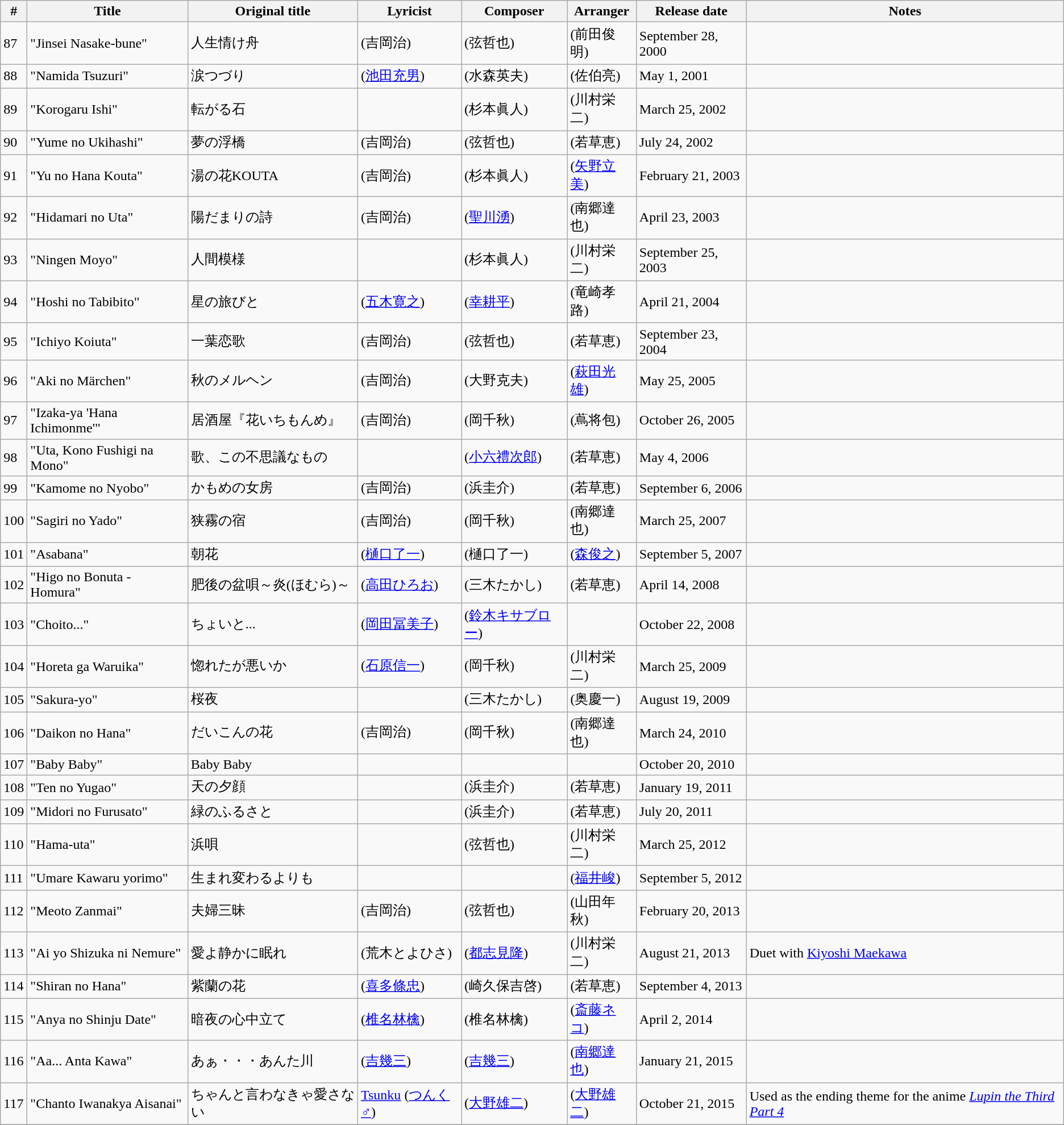<table class="wikitable sortable">
<tr>
<th>#</th>
<th>Title</th>
<th>Original title</th>
<th>Lyricist</th>
<th>Composer</th>
<th>Arranger</th>
<th data-sort-type="date">Release date</th>
<th>Notes</th>
</tr>
<tr>
<td>87</td>
<td>"Jinsei Nasake-bune"</td>
<td>人生情け舟</td>
<td> (吉岡治)</td>
<td> (弦哲也)</td>
<td> (前田俊明)</td>
<td>September 28, 2000</td>
<td></td>
</tr>
<tr>
<td>88</td>
<td>"Namida Tsuzuri"</td>
<td>涙つづり</td>
<td> (<a href='#'>池田充男</a>)</td>
<td> (水森英夫)</td>
<td> (佐伯亮)</td>
<td>May 1, 2001</td>
<td></td>
</tr>
<tr>
<td>89</td>
<td>"Korogaru Ishi"</td>
<td>転がる石</td>
<td></td>
<td> (杉本眞人)</td>
<td> (川村栄二)</td>
<td>March 25, 2002</td>
<td></td>
</tr>
<tr>
<td>90</td>
<td>"Yume no Ukihashi"</td>
<td>夢の浮橋</td>
<td> (吉岡治)</td>
<td> (弦哲也)</td>
<td> (若草恵)</td>
<td>July 24, 2002</td>
<td></td>
</tr>
<tr>
<td>91</td>
<td>"Yu no Hana Kouta"</td>
<td>湯の花KOUTA</td>
<td> (吉岡治)</td>
<td> (杉本眞人)</td>
<td> (<a href='#'>矢野立美</a>)</td>
<td>February 21, 2003</td>
<td></td>
</tr>
<tr>
<td>92</td>
<td>"Hidamari no Uta"</td>
<td>陽だまりの詩</td>
<td> (吉岡治)</td>
<td> (<a href='#'>聖川湧</a>)</td>
<td> (南郷達也)</td>
<td>April 23, 2003</td>
<td></td>
</tr>
<tr>
<td>93</td>
<td>"Ningen Moyo"</td>
<td>人間模様</td>
<td></td>
<td> (杉本眞人)</td>
<td> (川村栄二)</td>
<td>September 25, 2003</td>
<td></td>
</tr>
<tr>
<td>94</td>
<td>"Hoshi no Tabibito"</td>
<td>星の旅びと</td>
<td> (<a href='#'>五木寛之</a>)</td>
<td> (<a href='#'>幸耕平</a>)</td>
<td> (竜崎孝路)</td>
<td>April 21, 2004</td>
<td></td>
</tr>
<tr>
<td>95</td>
<td>"Ichiyo Koiuta"</td>
<td>一葉恋歌</td>
<td> (吉岡治)</td>
<td> (弦哲也)</td>
<td> (若草恵)</td>
<td>September 23, 2004</td>
<td></td>
</tr>
<tr>
<td>96</td>
<td>"Aki no Märchen"</td>
<td>秋のメルヘン</td>
<td> (吉岡治)</td>
<td> (大野克夫)</td>
<td> (<a href='#'>萩田光雄</a>)</td>
<td>May 25, 2005</td>
<td></td>
</tr>
<tr>
<td>97</td>
<td>"Izaka-ya 'Hana Ichimonme'"</td>
<td>居酒屋『花いちもんめ』</td>
<td> (吉岡治)</td>
<td> (岡千秋)</td>
<td> (蔦将包)</td>
<td>October 26, 2005</td>
<td></td>
</tr>
<tr>
<td>98</td>
<td>"Uta, Kono Fushigi na Mono"</td>
<td>歌、この不思議なもの</td>
<td></td>
<td> (<a href='#'>小六禮次郎</a>)</td>
<td> (若草恵)</td>
<td>May 4, 2006</td>
<td></td>
</tr>
<tr>
<td>99</td>
<td>"Kamome no Nyobo"</td>
<td>かもめの女房</td>
<td> (吉岡治)</td>
<td> (浜圭介)</td>
<td> (若草恵)</td>
<td>September 6, 2006</td>
<td></td>
</tr>
<tr>
<td>100</td>
<td>"Sagiri no Yado"</td>
<td>狭霧の宿</td>
<td> (吉岡治)</td>
<td> (岡千秋)</td>
<td> (南郷達也)</td>
<td>March 25, 2007</td>
<td></td>
</tr>
<tr>
<td>101</td>
<td>"Asabana"</td>
<td>朝花</td>
<td> (<a href='#'>樋口了一</a>)</td>
<td> (樋口了一)</td>
<td> (<a href='#'>森俊之</a>)</td>
<td>September 5, 2007</td>
<td></td>
</tr>
<tr>
<td>102</td>
<td>"Higo no Bonuta - Homura"</td>
<td>肥後の盆唄～炎(ほむら)～</td>
<td> (<a href='#'>高田ひろお</a>)</td>
<td> (三木たかし)</td>
<td> (若草恵)</td>
<td>April 14, 2008</td>
<td></td>
</tr>
<tr>
<td>103</td>
<td>"Choito..."</td>
<td>ちょいと...</td>
<td> (<a href='#'>岡田冨美子</a>)</td>
<td> (<a href='#'>鈴木キサブロー</a>)</td>
<td></td>
<td>October 22, 2008</td>
<td></td>
</tr>
<tr>
<td>104</td>
<td>"Horeta ga Waruika"</td>
<td>惚れたが悪いか</td>
<td> (<a href='#'>石原信一</a>)</td>
<td> (岡千秋)</td>
<td> (川村栄二)</td>
<td>March 25, 2009</td>
<td></td>
</tr>
<tr>
<td>105</td>
<td>"Sakura-yo"</td>
<td>桜夜</td>
<td></td>
<td> (三木たかし)</td>
<td> (奥慶一)</td>
<td>August 19, 2009</td>
<td></td>
</tr>
<tr>
<td>106</td>
<td>"Daikon no Hana"</td>
<td>だいこんの花</td>
<td> (吉岡治)</td>
<td> (岡千秋)</td>
<td> (南郷達也)</td>
<td>March 24, 2010</td>
<td></td>
</tr>
<tr>
<td>107</td>
<td>"Baby Baby"</td>
<td>Baby Baby</td>
<td></td>
<td></td>
<td></td>
<td>October 20, 2010</td>
<td></td>
</tr>
<tr>
<td>108</td>
<td>"Ten no Yugao"</td>
<td>天の夕顔</td>
<td></td>
<td> (浜圭介)</td>
<td> (若草恵)</td>
<td>January 19, 2011</td>
<td></td>
</tr>
<tr>
<td>109</td>
<td>"Midori no Furusato"</td>
<td>緑のふるさと</td>
<td></td>
<td> (浜圭介)</td>
<td> (若草恵)</td>
<td>July 20, 2011</td>
<td></td>
</tr>
<tr>
<td>110</td>
<td>"Hama-uta"</td>
<td>浜唄</td>
<td></td>
<td> (弦哲也)</td>
<td> (川村栄二)</td>
<td>March 25, 2012</td>
<td></td>
</tr>
<tr>
<td>111</td>
<td>"Umare Kawaru yorimo"</td>
<td>生まれ変わるよりも</td>
<td></td>
<td></td>
<td> (<a href='#'>福井峻</a>)</td>
<td>September 5, 2012</td>
<td></td>
</tr>
<tr>
<td>112</td>
<td>"Meoto Zanmai"</td>
<td>夫婦三昧</td>
<td> (吉岡治)</td>
<td> (弦哲也)</td>
<td> (山田年秋)</td>
<td>February 20, 2013</td>
<td></td>
</tr>
<tr>
<td>113</td>
<td>"Ai yo Shizuka ni Nemure"</td>
<td>愛よ静かに眠れ</td>
<td> (荒木とよひさ)</td>
<td> (<a href='#'>都志見隆</a>)</td>
<td> (川村栄二)</td>
<td>August 21, 2013</td>
<td>Duet with <a href='#'>Kiyoshi Maekawa</a></td>
</tr>
<tr>
<td>114</td>
<td>"Shiran no Hana"</td>
<td>紫蘭の花</td>
<td> (<a href='#'>喜多條忠</a>)</td>
<td> (崎久保吉啓)</td>
<td> (若草恵)</td>
<td>September 4, 2013</td>
<td></td>
</tr>
<tr>
<td>115</td>
<td>"Anya no Shinju Date"</td>
<td>暗夜の心中立て</td>
<td> (<a href='#'>椎名林檎</a>)</td>
<td> (椎名林檎)</td>
<td> (<a href='#'>斎藤ネコ</a>)</td>
<td>April 2, 2014</td>
<td></td>
</tr>
<tr>
<td>116</td>
<td>"Aa... Anta Kawa"</td>
<td>あぁ・・・あんた川</td>
<td> (<a href='#'>吉幾三</a>)</td>
<td> (<a href='#'>吉幾三</a>)</td>
<td> (<a href='#'>南郷達也</a>)</td>
<td>January 21, 2015</td>
<td></td>
</tr>
<tr>
<td>117</td>
<td>"Chanto Iwanakya Aisanai"</td>
<td>ちゃんと言わなきゃ愛さない</td>
<td><a href='#'>Tsunku</a> (<a href='#'>つんく♂</a>)</td>
<td> (<a href='#'>大野雄二</a>)</td>
<td> (<a href='#'>大野雄二</a>)</td>
<td>October 21, 2015</td>
<td>Used as the ending theme for the anime <em><a href='#'>Lupin the Third Part 4</a></em></td>
</tr>
<tr>
</tr>
</table>
